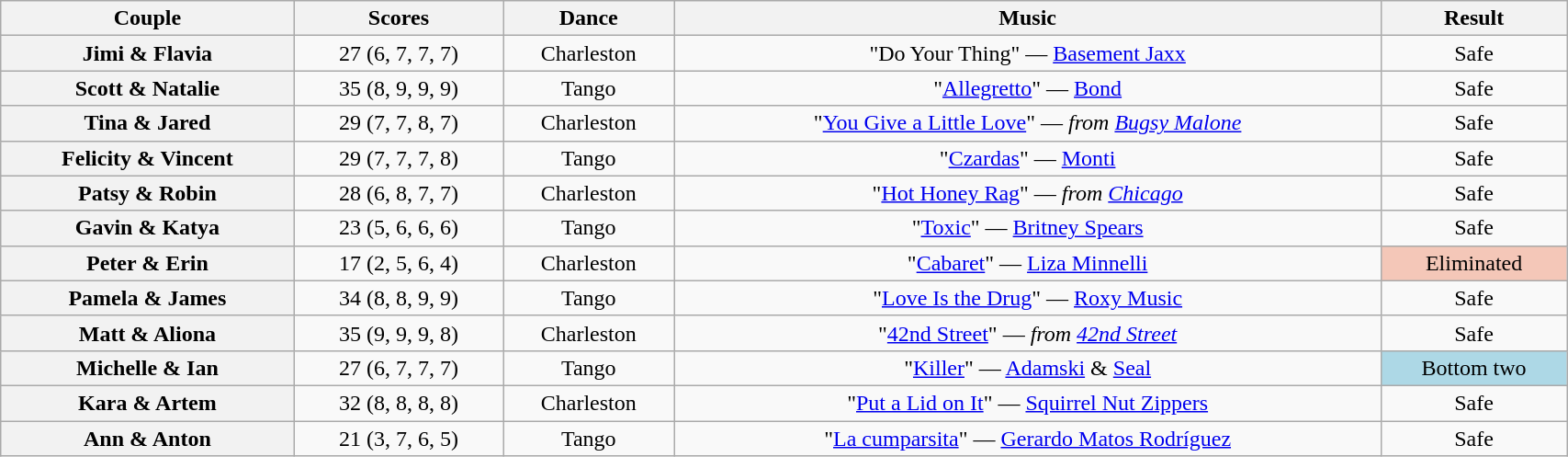<table class="wikitable sortable" style="text-align:center; width:90%">
<tr>
<th scope="col">Couple</th>
<th scope="col">Scores</th>
<th scope="col" class="unsortable">Dance</th>
<th scope="col" class="unsortable">Music</th>
<th scope="col" class="unsortable">Result</th>
</tr>
<tr>
<th scope="row">Jimi & Flavia</th>
<td>27 (6, 7, 7, 7)</td>
<td>Charleston</td>
<td>"Do Your Thing" — <a href='#'>Basement Jaxx</a></td>
<td>Safe</td>
</tr>
<tr>
<th scope="row">Scott & Natalie</th>
<td>35 (8, 9, 9, 9)</td>
<td>Tango</td>
<td>"<a href='#'>Allegretto</a>" — <a href='#'>Bond</a></td>
<td>Safe</td>
</tr>
<tr>
<th scope="row">Tina & Jared</th>
<td>29 (7, 7, 8, 7)</td>
<td>Charleston</td>
<td>"<a href='#'>You Give a Little Love</a>" — <em>from <a href='#'>Bugsy Malone</a></em></td>
<td>Safe</td>
</tr>
<tr>
<th scope="row">Felicity & Vincent</th>
<td>29 (7, 7, 7, 8)</td>
<td>Tango</td>
<td>"<a href='#'>Czardas</a>" — <a href='#'>Monti</a></td>
<td>Safe</td>
</tr>
<tr>
<th scope="row">Patsy & Robin</th>
<td>28 (6, 8, 7, 7)</td>
<td>Charleston</td>
<td>"<a href='#'>Hot Honey Rag</a>" — <em>from <a href='#'>Chicago</a></em></td>
<td>Safe</td>
</tr>
<tr>
<th scope="row">Gavin & Katya</th>
<td>23 (5, 6, 6, 6)</td>
<td>Tango</td>
<td>"<a href='#'>Toxic</a>" — <a href='#'>Britney Spears</a></td>
<td>Safe</td>
</tr>
<tr>
<th scope="row">Peter & Erin</th>
<td>17 (2, 5, 6, 4)</td>
<td>Charleston</td>
<td>"<a href='#'>Cabaret</a>" — <a href='#'>Liza Minnelli</a></td>
<td bgcolor="f4c7b8">Eliminated</td>
</tr>
<tr>
<th scope="row">Pamela & James</th>
<td>34 (8, 8, 9, 9)</td>
<td>Tango</td>
<td>"<a href='#'>Love Is the Drug</a>" — <a href='#'>Roxy Music</a></td>
<td>Safe</td>
</tr>
<tr>
<th scope="row">Matt & Aliona</th>
<td>35 (9, 9, 9, 8)</td>
<td>Charleston</td>
<td>"<a href='#'>42nd Street</a>" — <em>from <a href='#'>42nd Street</a></em></td>
<td>Safe</td>
</tr>
<tr>
<th scope="row">Michelle & Ian</th>
<td>27 (6, 7, 7, 7)</td>
<td>Tango</td>
<td>"<a href='#'>Killer</a>" — <a href='#'>Adamski</a> & <a href='#'>Seal</a></td>
<td bgcolor="lightblue">Bottom two</td>
</tr>
<tr>
<th scope="row">Kara & Artem</th>
<td>32 (8, 8, 8, 8)</td>
<td>Charleston</td>
<td>"<a href='#'>Put a Lid on It</a>" — <a href='#'>Squirrel Nut Zippers</a></td>
<td>Safe</td>
</tr>
<tr>
<th scope="row">Ann & Anton</th>
<td>21 (3, 7, 6, 5)</td>
<td>Tango</td>
<td>"<a href='#'>La cumparsita</a>" — <a href='#'>Gerardo Matos Rodríguez</a></td>
<td>Safe</td>
</tr>
</table>
